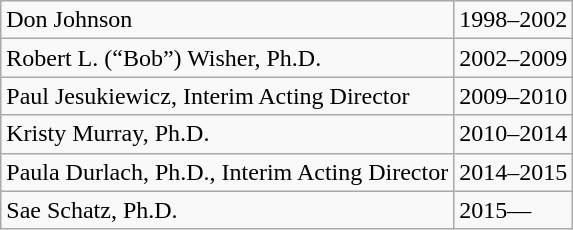<table class="wikitable">
<tr>
<td>Don Johnson</td>
<td>1998–2002</td>
</tr>
<tr>
<td>Robert L. (“Bob”) Wisher, Ph.D.</td>
<td>2002–2009</td>
</tr>
<tr>
<td>Paul Jesukiewicz, Interim Acting Director</td>
<td>2009–2010</td>
</tr>
<tr>
<td>Kristy Murray, Ph.D.</td>
<td>2010–2014</td>
</tr>
<tr>
<td>Paula Durlach, Ph.D., Interim Acting Director</td>
<td>2014–2015</td>
</tr>
<tr>
<td>Sae Schatz, Ph.D.</td>
<td>2015—</td>
</tr>
</table>
